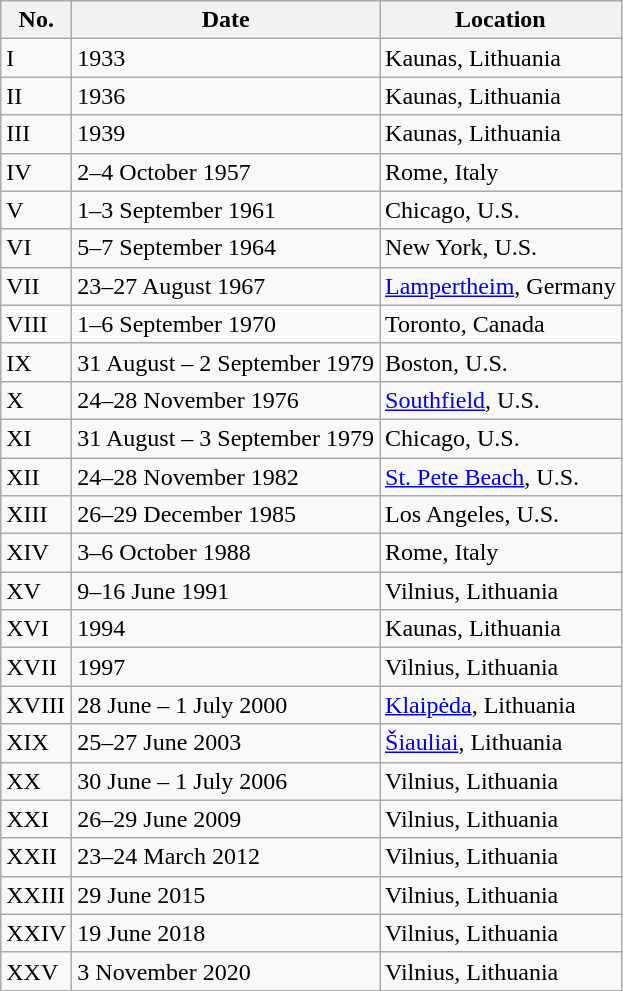<table class=wikitable>
<tr>
<th>No.</th>
<th>Date</th>
<th>Location</th>
</tr>
<tr>
<td>I</td>
<td>1933</td>
<td>Kaunas, Lithuania</td>
</tr>
<tr>
<td>II</td>
<td>1936</td>
<td>Kaunas, Lithuania</td>
</tr>
<tr>
<td>III</td>
<td>1939</td>
<td>Kaunas, Lithuania</td>
</tr>
<tr>
<td>IV</td>
<td>2–4 October 1957</td>
<td>Rome, Italy</td>
</tr>
<tr>
<td>V</td>
<td>1–3 September 1961</td>
<td>Chicago, U.S.</td>
</tr>
<tr>
<td>VI</td>
<td>5–7 September 1964</td>
<td>New York, U.S.</td>
</tr>
<tr>
<td>VII</td>
<td>23–27 August 1967</td>
<td><a href='#'>Lampertheim</a>, Germany</td>
</tr>
<tr>
<td>VIII</td>
<td>1–6 September 1970</td>
<td>Toronto, Canada</td>
</tr>
<tr>
<td>IX</td>
<td>31 August – 2 September 1979</td>
<td>Boston, U.S.</td>
</tr>
<tr>
<td>X</td>
<td>24–28 November 1976</td>
<td><a href='#'>Southfield</a>, U.S.</td>
</tr>
<tr>
<td>XI</td>
<td>31 August – 3 September 1979</td>
<td>Chicago, U.S.</td>
</tr>
<tr>
<td>XII</td>
<td>24–28 November 1982</td>
<td><a href='#'>St. Pete Beach</a>, U.S.</td>
</tr>
<tr>
<td>XIII</td>
<td>26–29 December 1985</td>
<td>Los Angeles, U.S.</td>
</tr>
<tr>
<td>XIV</td>
<td>3–6 October 1988</td>
<td>Rome, Italy</td>
</tr>
<tr>
<td>XV</td>
<td>9–16 June 1991</td>
<td>Vilnius, Lithuania</td>
</tr>
<tr>
<td>XVI</td>
<td>1994</td>
<td>Kaunas, Lithuania</td>
</tr>
<tr>
<td>XVII</td>
<td>1997</td>
<td>Vilnius, Lithuania</td>
</tr>
<tr>
<td>XVIII</td>
<td>28 June – 1 July 2000</td>
<td><a href='#'>Klaipėda</a>, Lithuania</td>
</tr>
<tr>
<td>XIX</td>
<td>25–27 June 2003</td>
<td><a href='#'>Šiauliai</a>, Lithuania</td>
</tr>
<tr>
<td>XX</td>
<td>30 June – 1 July 2006</td>
<td>Vilnius, Lithuania</td>
</tr>
<tr>
<td>XXI</td>
<td>26–29 June 2009</td>
<td>Vilnius, Lithuania</td>
</tr>
<tr>
<td>XXII</td>
<td>23–24 March 2012</td>
<td>Vilnius, Lithuania</td>
</tr>
<tr>
<td>XXIII</td>
<td>29 June 2015</td>
<td>Vilnius, Lithuania</td>
</tr>
<tr>
<td>XXIV</td>
<td>19 June 2018</td>
<td>Vilnius, Lithuania</td>
</tr>
<tr>
<td>XXV</td>
<td>3 November 2020</td>
<td>Vilnius, Lithuania</td>
</tr>
</table>
